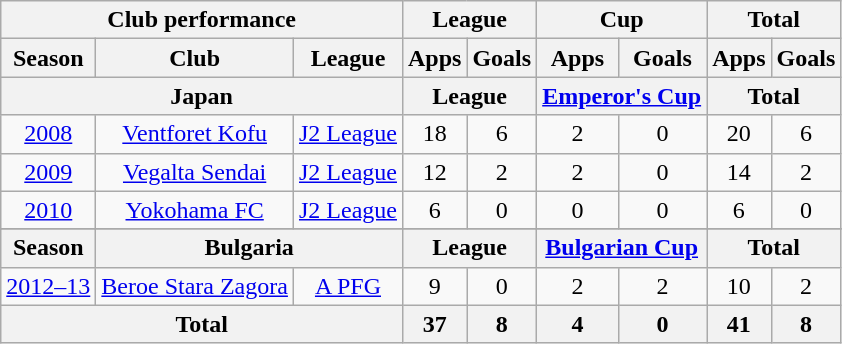<table class="wikitable" style="text-align:center;">
<tr>
<th colspan=3>Club performance</th>
<th colspan=2>League</th>
<th colspan=2>Cup</th>
<th colspan=2>Total</th>
</tr>
<tr>
<th>Season</th>
<th>Club</th>
<th>League</th>
<th>Apps</th>
<th>Goals</th>
<th>Apps</th>
<th>Goals</th>
<th>Apps</th>
<th>Goals</th>
</tr>
<tr>
<th colspan=3>Japan</th>
<th colspan=2>League</th>
<th colspan=2><a href='#'>Emperor's Cup</a></th>
<th colspan=2>Total</th>
</tr>
<tr>
<td><a href='#'>2008</a></td>
<td><a href='#'>Ventforet Kofu</a></td>
<td><a href='#'>J2 League</a></td>
<td>18</td>
<td>6</td>
<td>2</td>
<td>0</td>
<td>20</td>
<td>6</td>
</tr>
<tr>
<td><a href='#'>2009</a></td>
<td><a href='#'>Vegalta Sendai</a></td>
<td><a href='#'>J2 League</a></td>
<td>12</td>
<td>2</td>
<td>2</td>
<td>0</td>
<td>14</td>
<td>2</td>
</tr>
<tr>
<td><a href='#'>2010</a></td>
<td><a href='#'>Yokohama FC</a></td>
<td><a href='#'>J2 League</a></td>
<td>6</td>
<td>0</td>
<td>0</td>
<td>0</td>
<td>6</td>
<td>0</td>
</tr>
<tr>
</tr>
<tr>
<th>Season</th>
<th colspan=2>Bulgaria</th>
<th colspan=2>League</th>
<th colspan=2><a href='#'>Bulgarian Cup</a></th>
<th colspan=2>Total</th>
</tr>
<tr>
<td><a href='#'>2012–13</a></td>
<td><a href='#'>Beroe Stara Zagora</a></td>
<td><a href='#'>A PFG</a></td>
<td>9</td>
<td>0</td>
<td>2</td>
<td>2</td>
<td>10</td>
<td>2</td>
</tr>
<tr>
<th colspan=3>Total</th>
<th>37</th>
<th>8</th>
<th>4</th>
<th>0</th>
<th>41</th>
<th>8</th>
</tr>
</table>
